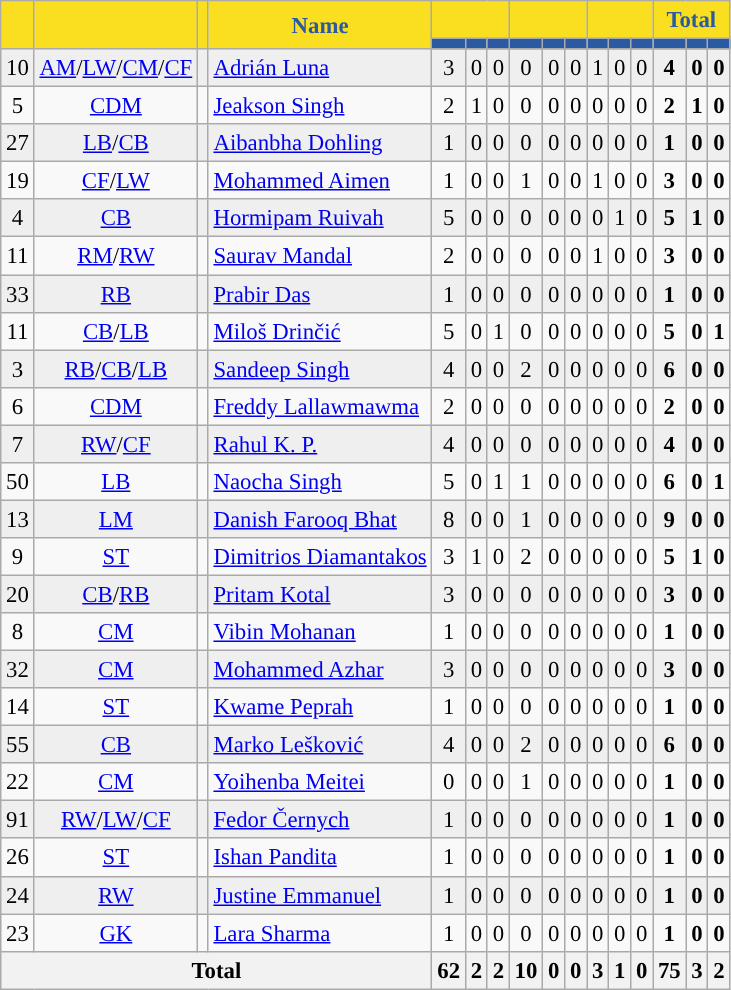<table class="wikitable sortable" style="font-size: 95%; text-align: center;">
<tr>
<th rowspan=2 style="background:#FADF20; color:#2A5AA1;"></th>
<th rowspan=2 style="background:#FADF20; color:#2A5AA1;"></th>
<th rowspan=2 style="background:#FADF20; color:#2A5AA1;"></th>
<th rowspan=2 style="background:#FADF20; color:#2A5AA1;">Name</th>
<th colspan=3 style="background:#FADF20; color:#2A5AA1;"></th>
<th colspan=3 style="background:#FADF20; color:#2A5AA1;"></th>
<th colspan=3 style="background:#FADF20; color:#2A5AA1;"></th>
<th colspan=3 style="background:#FADF20; color:#2A5AA1;">Total</th>
</tr>
<tr>
<th style="background:#2A5AA1; color:#FADF20;"></th>
<th style="background:#2A5AA1; color:#FADF20;"></th>
<th style="background:#2A5AA1; color:#FADF20;"></th>
<th style="background:#2A5AA1; color:#FADF20;"></th>
<th style="background:#2A5AA1; color:#FADF20;"></th>
<th style="background:#2A5AA1; color:#FADF20;"></th>
<th style="background:#2A5AA1; color:#FADF20;"></th>
<th style="background:#2A5AA1; color:#FADF20;"></th>
<th style="background:#2A5AA1; color:#FADF20;"></th>
<th style="background:#2A5AA1; color:#FADF20;"></th>
<th style="background:#2A5AA1; color:#FADF20;"></th>
<th style="background:#2A5AA1; color:#FADF20;"></th>
</tr>
<tr bgcolor="#EFEFEF">
<td>10</td>
<td><a href='#'>AM</a>/<a href='#'>LW</a>/<a href='#'>CM</a>/<a href='#'>CF</a></td>
<td></td>
<td style="text-align:left;"><a href='#'>Adrián Luna</a></td>
<td>3</td>
<td>0</td>
<td>0</td>
<td>0</td>
<td>0</td>
<td>0</td>
<td>1</td>
<td>0</td>
<td>0</td>
<td><strong>4</strong></td>
<td><strong>0</strong></td>
<td><strong>0</strong></td>
</tr>
<tr>
<td>5</td>
<td><a href='#'>CDM</a></td>
<td></td>
<td style="text-align:left;"><a href='#'>Jeakson Singh</a></td>
<td>2</td>
<td>1</td>
<td>0</td>
<td>0</td>
<td>0</td>
<td>0</td>
<td>0</td>
<td>0</td>
<td>0</td>
<td><strong>2</strong></td>
<td><strong>1</strong></td>
<td><strong>0</strong></td>
</tr>
<tr bgcolor="#EFEFEF">
<td>27</td>
<td><a href='#'>LB</a>/<a href='#'>CB</a></td>
<td></td>
<td style="text-align:left;"><a href='#'>Aibanbha Dohling</a></td>
<td>1</td>
<td>0</td>
<td>0</td>
<td>0</td>
<td>0</td>
<td>0</td>
<td>0</td>
<td>0</td>
<td>0</td>
<td><strong>1</strong></td>
<td><strong>0</strong></td>
<td><strong>0</strong></td>
</tr>
<tr>
<td>19</td>
<td><a href='#'>CF</a>/<a href='#'>LW</a></td>
<td></td>
<td style="text-align:left;"><a href='#'>Mohammed Aimen</a></td>
<td>1</td>
<td>0</td>
<td>0</td>
<td>1</td>
<td>0</td>
<td>0</td>
<td>1</td>
<td>0</td>
<td>0</td>
<td><strong>3</strong></td>
<td><strong>0</strong></td>
<td><strong>0</strong></td>
</tr>
<tr bgcolor="#EFEFEF">
<td>4</td>
<td><a href='#'>CB</a></td>
<td></td>
<td style="text-align:left;"><a href='#'>Hormipam Ruivah</a></td>
<td>5</td>
<td>0</td>
<td>0</td>
<td>0</td>
<td>0</td>
<td>0</td>
<td>0</td>
<td>1</td>
<td>0</td>
<td><strong>5</strong></td>
<td><strong>1</strong></td>
<td><strong>0</strong></td>
</tr>
<tr>
<td>11</td>
<td><a href='#'>RM</a>/<a href='#'>RW</a></td>
<td></td>
<td style="text-align:left;"><a href='#'>Saurav Mandal</a></td>
<td>2</td>
<td>0</td>
<td>0</td>
<td>0</td>
<td>0</td>
<td>0</td>
<td>1</td>
<td>0</td>
<td>0</td>
<td><strong>3</strong></td>
<td><strong>0</strong></td>
<td><strong>0</strong></td>
</tr>
<tr bgcolor="#EFEFEF">
<td>33</td>
<td><a href='#'>RB</a></td>
<td></td>
<td style="text-align:left;"><a href='#'>Prabir Das</a></td>
<td>1</td>
<td>0</td>
<td>0</td>
<td>0</td>
<td>0</td>
<td>0</td>
<td>0</td>
<td>0</td>
<td>0</td>
<td><strong>1</strong></td>
<td><strong>0</strong></td>
<td><strong>0</strong></td>
</tr>
<tr>
<td>11</td>
<td><a href='#'>CB</a>/<a href='#'>LB</a></td>
<td></td>
<td style="text-align:left;"><a href='#'>Miloš Drinčić</a></td>
<td>5</td>
<td>0</td>
<td>1</td>
<td>0</td>
<td>0</td>
<td>0</td>
<td>0</td>
<td>0</td>
<td>0</td>
<td><strong>5</strong></td>
<td><strong>0</strong></td>
<td><strong>1</strong></td>
</tr>
<tr bgcolor="#EFEFEF">
<td>3</td>
<td><a href='#'>RB</a>/<a href='#'>CB</a>/<a href='#'>LB</a></td>
<td></td>
<td style="text-align:left;"><a href='#'>Sandeep Singh</a></td>
<td>4</td>
<td>0</td>
<td>0</td>
<td>2</td>
<td>0</td>
<td>0</td>
<td>0</td>
<td>0</td>
<td>0</td>
<td><strong>6</strong></td>
<td><strong>0</strong></td>
<td><strong>0</strong></td>
</tr>
<tr>
<td>6</td>
<td><a href='#'>CDM</a></td>
<td></td>
<td style="text-align:left;"><a href='#'>Freddy Lallawmawma</a></td>
<td>2</td>
<td>0</td>
<td>0</td>
<td>0</td>
<td>0</td>
<td>0</td>
<td>0</td>
<td>0</td>
<td>0</td>
<td><strong>2</strong></td>
<td><strong>0</strong></td>
<td><strong>0</strong></td>
</tr>
<tr bgcolor="#EFEFEF">
<td>7</td>
<td><a href='#'>RW</a>/<a href='#'>CF</a></td>
<td></td>
<td style="text-align:left;"><a href='#'>Rahul K. P.</a></td>
<td>4</td>
<td>0</td>
<td>0</td>
<td>0</td>
<td>0</td>
<td>0</td>
<td>0</td>
<td>0</td>
<td>0</td>
<td><strong>4</strong></td>
<td><strong>0</strong></td>
<td><strong>0</strong></td>
</tr>
<tr>
<td>50</td>
<td><a href='#'>LB</a></td>
<td></td>
<td style="text-align:left;"><a href='#'>Naocha Singh</a></td>
<td>5</td>
<td>0</td>
<td>1</td>
<td>1</td>
<td>0</td>
<td>0</td>
<td>0</td>
<td>0</td>
<td>0</td>
<td><strong>6</strong></td>
<td><strong>0</strong></td>
<td><strong>1</strong></td>
</tr>
<tr bgcolor="#EFEFEF">
<td>13</td>
<td><a href='#'>LM</a></td>
<td></td>
<td style="text-align:left;"><a href='#'>Danish Farooq Bhat</a></td>
<td>8</td>
<td>0</td>
<td>0</td>
<td>1</td>
<td>0</td>
<td>0</td>
<td>0</td>
<td>0</td>
<td>0</td>
<td><strong>9</strong></td>
<td><strong>0</strong></td>
<td><strong>0</strong></td>
</tr>
<tr>
<td>9</td>
<td><a href='#'>ST</a></td>
<td></td>
<td style="text-align:left;"><a href='#'>Dimitrios Diamantakos</a></td>
<td>3</td>
<td>1</td>
<td>0</td>
<td>2</td>
<td>0</td>
<td>0</td>
<td>0</td>
<td>0</td>
<td>0</td>
<td><strong>5</strong></td>
<td><strong>1</strong></td>
<td><strong>0</strong></td>
</tr>
<tr bgcolor="#EFEFEF">
<td>20</td>
<td><a href='#'>CB</a>/<a href='#'>RB</a></td>
<td></td>
<td style="text-align:left;"><a href='#'>Pritam Kotal</a></td>
<td>3</td>
<td>0</td>
<td>0</td>
<td>0</td>
<td>0</td>
<td>0</td>
<td>0</td>
<td>0</td>
<td>0</td>
<td><strong>3</strong></td>
<td><strong>0</strong></td>
<td><strong>0</strong></td>
</tr>
<tr>
<td>8</td>
<td><a href='#'>CM</a></td>
<td></td>
<td style="text-align:left;"><a href='#'>Vibin Mohanan</a></td>
<td>1</td>
<td>0</td>
<td>0</td>
<td>0</td>
<td>0</td>
<td>0</td>
<td>0</td>
<td>0</td>
<td>0</td>
<td><strong>1</strong></td>
<td><strong>0</strong></td>
<td><strong>0</strong></td>
</tr>
<tr bgcolor="#EFEFEF">
<td>32</td>
<td><a href='#'>CM</a></td>
<td></td>
<td style="text-align:left;"><a href='#'>Mohammed Azhar</a></td>
<td>3</td>
<td>0</td>
<td>0</td>
<td>0</td>
<td>0</td>
<td>0</td>
<td>0</td>
<td>0</td>
<td>0</td>
<td><strong>3</strong></td>
<td><strong>0</strong></td>
<td><strong>0</strong></td>
</tr>
<tr>
<td>14</td>
<td><a href='#'>ST</a></td>
<td></td>
<td style="text-align:left;"><a href='#'>Kwame Peprah</a></td>
<td>1</td>
<td>0</td>
<td>0</td>
<td>0</td>
<td>0</td>
<td>0</td>
<td>0</td>
<td>0</td>
<td>0</td>
<td><strong>1</strong></td>
<td><strong>0</strong></td>
<td><strong>0</strong></td>
</tr>
<tr bgcolor="#EFEFEF">
<td>55</td>
<td><a href='#'>CB</a></td>
<td></td>
<td style="text-align:left;"><a href='#'>Marko Lešković</a></td>
<td>4</td>
<td>0</td>
<td>0</td>
<td>2</td>
<td>0</td>
<td>0</td>
<td>0</td>
<td>0</td>
<td>0</td>
<td><strong>6</strong></td>
<td><strong>0</strong></td>
<td><strong>0</strong></td>
</tr>
<tr>
<td>22</td>
<td><a href='#'>CM</a></td>
<td></td>
<td style="text-align:left;"><a href='#'>Yoihenba Meitei</a></td>
<td>0</td>
<td>0</td>
<td>0</td>
<td>1</td>
<td>0</td>
<td>0</td>
<td>0</td>
<td>0</td>
<td>0</td>
<td><strong>1</strong></td>
<td><strong>0</strong></td>
<td><strong>0</strong></td>
</tr>
<tr bgcolor="#EFEFEF">
<td>91</td>
<td><a href='#'>RW</a>/<a href='#'>LW</a>/<a href='#'>CF</a></td>
<td></td>
<td style="text-align:left;"><a href='#'>Fedor Černych</a></td>
<td>1</td>
<td>0</td>
<td>0</td>
<td>0</td>
<td>0</td>
<td>0</td>
<td>0</td>
<td>0</td>
<td>0</td>
<td><strong>1</strong></td>
<td><strong>0</strong></td>
<td><strong>0</strong></td>
</tr>
<tr>
<td>26</td>
<td><a href='#'>ST</a></td>
<td></td>
<td style="text-align:left;"><a href='#'>Ishan Pandita</a></td>
<td>1</td>
<td>0</td>
<td>0</td>
<td>0</td>
<td>0</td>
<td>0</td>
<td>0</td>
<td>0</td>
<td>0</td>
<td><strong>1</strong></td>
<td><strong>0</strong></td>
<td><strong>0</strong></td>
</tr>
<tr bgcolor="#EFEFEF">
<td>24</td>
<td><a href='#'>RW</a></td>
<td></td>
<td style="text-align:left;"><a href='#'>Justine Emmanuel</a></td>
<td>1</td>
<td>0</td>
<td>0</td>
<td>0</td>
<td>0</td>
<td>0</td>
<td>0</td>
<td>0</td>
<td>0</td>
<td><strong>1</strong></td>
<td><strong>0</strong></td>
<td><strong>0</strong></td>
</tr>
<tr>
<td>23</td>
<td><a href='#'>GK</a></td>
<td></td>
<td style="text-align:left;"><a href='#'>Lara Sharma</a></td>
<td>1</td>
<td>0</td>
<td>0</td>
<td>0</td>
<td>0</td>
<td>0</td>
<td>0</td>
<td>0</td>
<td>0</td>
<td><strong>1</strong></td>
<td><strong>0</strong></td>
<td><strong>0</strong></td>
</tr>
<tr>
<th colspan="4">Total</th>
<th>62</th>
<th>2</th>
<th>2</th>
<th>10</th>
<th>0</th>
<th>0</th>
<th>3</th>
<th>1</th>
<th>0</th>
<th>75</th>
<th>3</th>
<th>2</th>
</tr>
</table>
